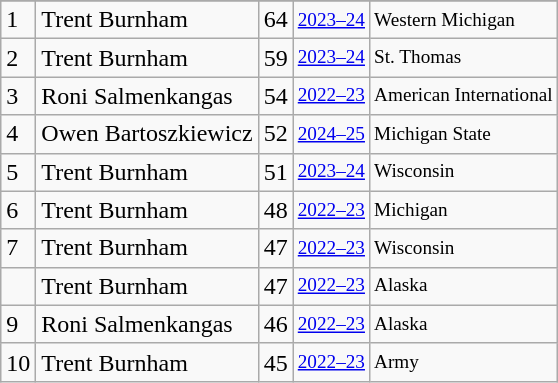<table class="wikitable">
<tr>
</tr>
<tr>
<td>1</td>
<td>Trent Burnham</td>
<td>64</td>
<td style="font-size:80%;"><a href='#'>2023–24</a></td>
<td style="font-size:80%;">Western Michigan</td>
</tr>
<tr>
<td>2</td>
<td>Trent Burnham</td>
<td>59</td>
<td style="font-size:80%;"><a href='#'>2023–24</a></td>
<td style="font-size:80%;">St. Thomas</td>
</tr>
<tr>
<td>3</td>
<td>Roni Salmenkangas</td>
<td>54</td>
<td style="font-size:80%;"><a href='#'>2022–23</a></td>
<td style="font-size:80%;">American International</td>
</tr>
<tr>
<td>4</td>
<td>Owen Bartoszkiewicz</td>
<td>52</td>
<td style="font-size:80%;"><a href='#'>2024–25</a></td>
<td style="font-size:80%;">Michigan State</td>
</tr>
<tr>
<td>5</td>
<td>Trent Burnham</td>
<td>51</td>
<td style="font-size:80%;"><a href='#'>2023–24</a></td>
<td style="font-size:80%;">Wisconsin</td>
</tr>
<tr>
<td>6</td>
<td>Trent Burnham</td>
<td>48</td>
<td style="font-size:80%;"><a href='#'>2022–23</a></td>
<td style="font-size:80%;">Michigan</td>
</tr>
<tr>
<td>7</td>
<td>Trent Burnham</td>
<td>47</td>
<td style="font-size:80%;"><a href='#'>2022–23</a></td>
<td style="font-size:80%;">Wisconsin</td>
</tr>
<tr>
<td></td>
<td>Trent Burnham</td>
<td>47</td>
<td style="font-size:80%;"><a href='#'>2022–23</a></td>
<td style="font-size:80%;">Alaska</td>
</tr>
<tr>
<td>9</td>
<td>Roni Salmenkangas</td>
<td>46</td>
<td style="font-size:80%;"><a href='#'>2022–23</a></td>
<td style="font-size:80%;">Alaska</td>
</tr>
<tr>
<td>10</td>
<td>Trent Burnham</td>
<td>45</td>
<td style="font-size:80%;"><a href='#'>2022–23</a></td>
<td style="font-size:80%;">Army</td>
</tr>
</table>
